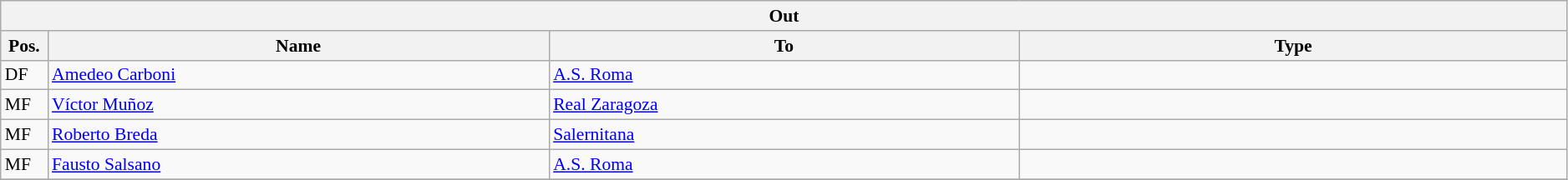<table class="wikitable" style="font-size:90%;width:99%;">
<tr>
<th colspan="4">Out</th>
</tr>
<tr>
<th width=3%>Pos.</th>
<th width=32%>Name</th>
<th width=30%>To</th>
<th width=35%>Type</th>
</tr>
<tr>
<td>DF</td>
<td><a href='#'>Amedeo Carboni</a></td>
<td><a href='#'>A.S. Roma</a></td>
<td></td>
</tr>
<tr>
<td>MF</td>
<td><a href='#'>Víctor Muñoz</a></td>
<td><a href='#'>Real Zaragoza</a></td>
<td></td>
</tr>
<tr>
<td>MF</td>
<td><a href='#'>Roberto Breda</a></td>
<td><a href='#'>Salernitana</a></td>
<td></td>
</tr>
<tr>
<td>MF</td>
<td><a href='#'>Fausto Salsano</a></td>
<td><a href='#'>A.S. Roma</a></td>
<td></td>
</tr>
<tr>
</tr>
</table>
